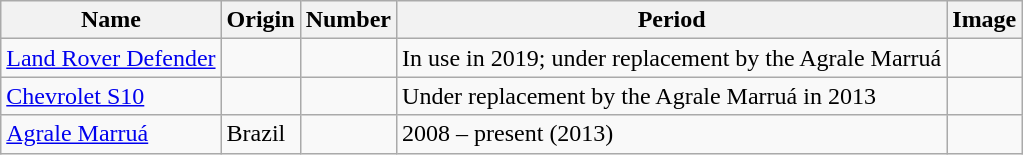<table class="wikitable mw-collapsible mw-collapsed">
<tr>
<th>Name</th>
<th>Origin</th>
<th>Number</th>
<th>Period</th>
<th>Image</th>
</tr>
<tr>
<td><a href='#'>Land Rover Defender</a></td>
<td></td>
<td></td>
<td>In use in 2019; under replacement by the Agrale Marruá</td>
<td></td>
</tr>
<tr>
<td><a href='#'>Chevrolet S10</a></td>
<td></td>
<td></td>
<td>Under replacement by the Agrale Marruá in 2013</td>
<td></td>
</tr>
<tr>
<td><a href='#'>Agrale Marruá</a></td>
<td>Brazil</td>
<td></td>
<td>2008 – present (2013)</td>
<td></td>
</tr>
</table>
